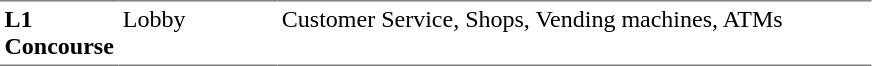<table table border=0 cellspacing=0 cellpadding=3>
<tr>
<td style="border-bottom:solid 1px gray; border-top:solid 1px gray;" valign=top width=50><strong>L1<br>Concourse</strong></td>
<td style="border-bottom:solid 1px gray; border-top:solid 1px gray;" valign=top width=100>Lobby</td>
<td style="border-bottom:solid 1px gray; border-top:solid 1px gray;" valign=top width=390>Customer Service, Shops, Vending machines, ATMs</td>
</tr>
</table>
